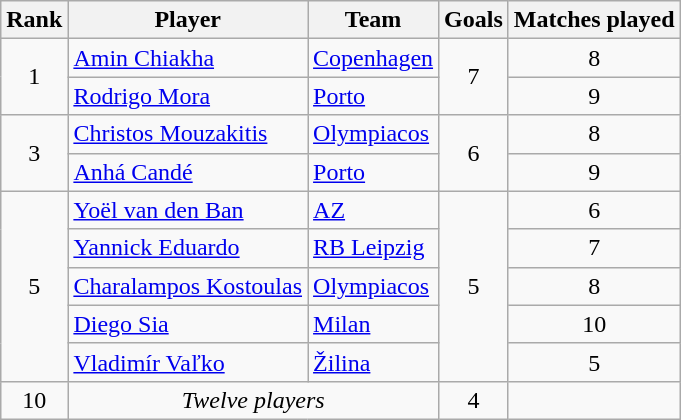<table class="wikitable" style="text-align:center">
<tr>
<th>Rank</th>
<th>Player</th>
<th>Team</th>
<th>Goals</th>
<th>Matches played</th>
</tr>
<tr>
<td rowspan=2>1</td>
<td align=left> <a href='#'>Amin Chiakha</a></td>
<td align=left> <a href='#'>Copenhagen</a></td>
<td rowspan=2>7</td>
<td>8</td>
</tr>
<tr>
<td align=left> <a href='#'>Rodrigo Mora</a></td>
<td align=left> <a href='#'>Porto</a></td>
<td>9</td>
</tr>
<tr>
<td rowspan=2>3</td>
<td align=left> <a href='#'>Christos Mouzakitis</a></td>
<td align=left> <a href='#'>Olympiacos</a></td>
<td rowspan=2>6</td>
<td>8</td>
</tr>
<tr>
<td align=left> <a href='#'>Anhá Candé</a></td>
<td align=left> <a href='#'>Porto</a></td>
<td>9</td>
</tr>
<tr>
<td rowspan=5>5</td>
<td align=left> <a href='#'>Yoël van den Ban</a></td>
<td align=left> <a href='#'>AZ</a></td>
<td rowspan=5>5</td>
<td>6</td>
</tr>
<tr>
<td align=left> <a href='#'>Yannick Eduardo</a></td>
<td align=left> <a href='#'>RB Leipzig</a></td>
<td>7</td>
</tr>
<tr>
<td align=left> <a href='#'>Charalampos Kostoulas</a></td>
<td align=left> <a href='#'>Olympiacos</a></td>
<td>8</td>
</tr>
<tr>
<td align=left> <a href='#'>Diego Sia</a></td>
<td align=left> <a href='#'>Milan</a></td>
<td>10</td>
</tr>
<tr>
<td align=left> <a href='#'>Vladimír Vaľko</a></td>
<td align=left> <a href='#'>Žilina</a></td>
<td>5</td>
</tr>
<tr>
<td>10</td>
<td colspan=2><em>Twelve players</em></td>
<td>4</td>
<td></td>
</tr>
</table>
